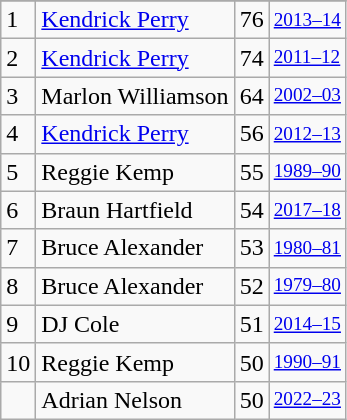<table class="wikitable">
<tr>
</tr>
<tr>
<td>1</td>
<td><a href='#'>Kendrick Perry</a></td>
<td>76</td>
<td style="font-size:80%;"><a href='#'>2013–14</a></td>
</tr>
<tr>
<td>2</td>
<td><a href='#'>Kendrick Perry</a></td>
<td>74</td>
<td style="font-size:80%;"><a href='#'>2011–12</a></td>
</tr>
<tr>
<td>3</td>
<td>Marlon Williamson</td>
<td>64</td>
<td style="font-size:80%;"><a href='#'>2002–03</a></td>
</tr>
<tr>
<td>4</td>
<td><a href='#'>Kendrick Perry</a></td>
<td>56</td>
<td style="font-size:80%;"><a href='#'>2012–13</a></td>
</tr>
<tr>
<td>5</td>
<td>Reggie Kemp</td>
<td>55</td>
<td style="font-size:80%;"><a href='#'>1989–90</a></td>
</tr>
<tr>
<td>6</td>
<td>Braun Hartfield</td>
<td>54</td>
<td style="font-size:80%;"><a href='#'>2017–18</a></td>
</tr>
<tr>
<td>7</td>
<td>Bruce Alexander</td>
<td>53</td>
<td style="font-size:80%;"><a href='#'>1980–81</a></td>
</tr>
<tr>
<td>8</td>
<td>Bruce Alexander</td>
<td>52</td>
<td style="font-size:80%;"><a href='#'>1979–80</a></td>
</tr>
<tr>
<td>9</td>
<td>DJ Cole</td>
<td>51</td>
<td style="font-size:80%;"><a href='#'>2014–15</a></td>
</tr>
<tr>
<td>10</td>
<td>Reggie Kemp</td>
<td>50</td>
<td style="font-size:80%;"><a href='#'>1990–91</a></td>
</tr>
<tr>
<td></td>
<td>Adrian Nelson</td>
<td>50</td>
<td style="font-size:80%;"><a href='#'>2022–23</a></td>
</tr>
</table>
